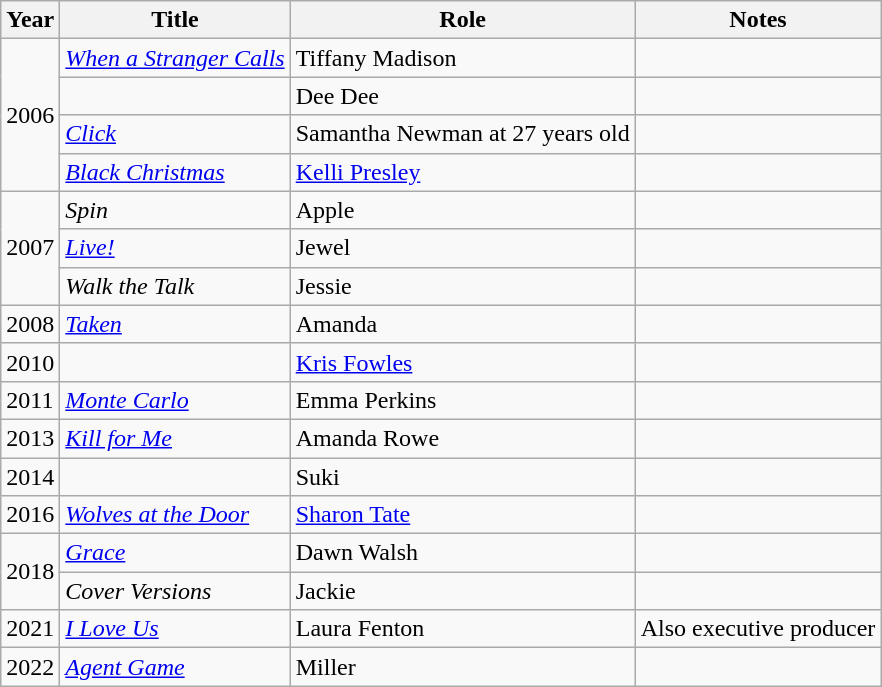<table class="wikitable sortable">
<tr>
<th>Year</th>
<th>Title</th>
<th>Role</th>
<th class="unsortable">Notes</th>
</tr>
<tr>
<td rowspan="4">2006</td>
<td><em><a href='#'>When a Stranger Calls</a></em></td>
<td>Tiffany Madison</td>
<td></td>
</tr>
<tr>
<td><em></em></td>
<td>Dee Dee</td>
<td></td>
</tr>
<tr>
<td><em><a href='#'>Click</a></em></td>
<td>Samantha Newman at 27 years old</td>
<td></td>
</tr>
<tr>
<td><em><a href='#'>Black Christmas</a></em></td>
<td><a href='#'>Kelli Presley</a></td>
<td></td>
</tr>
<tr>
<td rowspan="3">2007</td>
<td><em>Spin</em></td>
<td>Apple</td>
<td></td>
</tr>
<tr>
<td><em><a href='#'>Live!</a></em></td>
<td>Jewel</td>
<td></td>
</tr>
<tr>
<td><em>Walk the Talk</em></td>
<td>Jessie</td>
<td></td>
</tr>
<tr>
<td>2008</td>
<td><em><a href='#'>Taken</a></em></td>
<td>Amanda</td>
<td></td>
</tr>
<tr>
<td>2010</td>
<td><em></em></td>
<td><a href='#'>Kris Fowles</a></td>
<td></td>
</tr>
<tr>
<td>2011</td>
<td><em><a href='#'>Monte Carlo</a></em></td>
<td>Emma Perkins</td>
<td></td>
</tr>
<tr>
<td>2013</td>
<td><em><a href='#'>Kill for Me</a></em></td>
<td>Amanda Rowe</td>
<td></td>
</tr>
<tr>
<td>2014</td>
<td><em></em></td>
<td>Suki</td>
<td></td>
</tr>
<tr>
<td>2016</td>
<td><em><a href='#'>Wolves at the Door</a></em></td>
<td><a href='#'>Sharon Tate</a></td>
<td></td>
</tr>
<tr>
<td rowspan="2">2018</td>
<td><em><a href='#'>Grace</a></em></td>
<td>Dawn Walsh</td>
<td></td>
</tr>
<tr>
<td><em>Cover Versions</em></td>
<td>Jackie</td>
<td></td>
</tr>
<tr>
<td>2021</td>
<td><em><a href='#'>I Love Us</a></em></td>
<td>Laura Fenton</td>
<td>Also executive producer</td>
</tr>
<tr>
<td>2022</td>
<td><em><a href='#'>Agent Game</a></em></td>
<td>Miller</td>
<td></td>
</tr>
</table>
